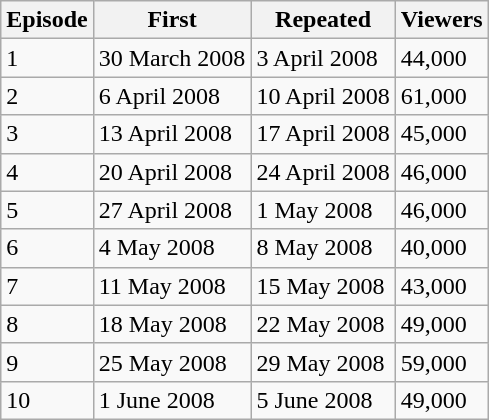<table class="wikitable">
<tr>
<th>Episode</th>
<th>First</th>
<th>Repeated</th>
<th>Viewers</th>
</tr>
<tr>
<td>1</td>
<td>30 March 2008</td>
<td>3 April 2008</td>
<td>44,000</td>
</tr>
<tr>
<td>2</td>
<td>6 April 2008</td>
<td>10 April 2008</td>
<td>61,000</td>
</tr>
<tr>
<td>3</td>
<td>13 April 2008</td>
<td>17 April 2008</td>
<td>45,000</td>
</tr>
<tr>
<td>4</td>
<td>20 April 2008</td>
<td>24 April 2008</td>
<td>46,000</td>
</tr>
<tr>
<td>5</td>
<td>27 April 2008</td>
<td>1 May 2008</td>
<td>46,000</td>
</tr>
<tr>
<td>6</td>
<td>4 May 2008</td>
<td>8 May 2008</td>
<td>40,000</td>
</tr>
<tr>
<td>7</td>
<td>11 May 2008</td>
<td>15 May 2008</td>
<td>43,000</td>
</tr>
<tr>
<td>8</td>
<td>18 May 2008</td>
<td>22 May 2008</td>
<td>49,000</td>
</tr>
<tr>
<td>9</td>
<td>25 May 2008</td>
<td>29 May 2008</td>
<td>59,000</td>
</tr>
<tr>
<td>10</td>
<td>1 June 2008</td>
<td>5 June 2008</td>
<td>49,000</td>
</tr>
</table>
